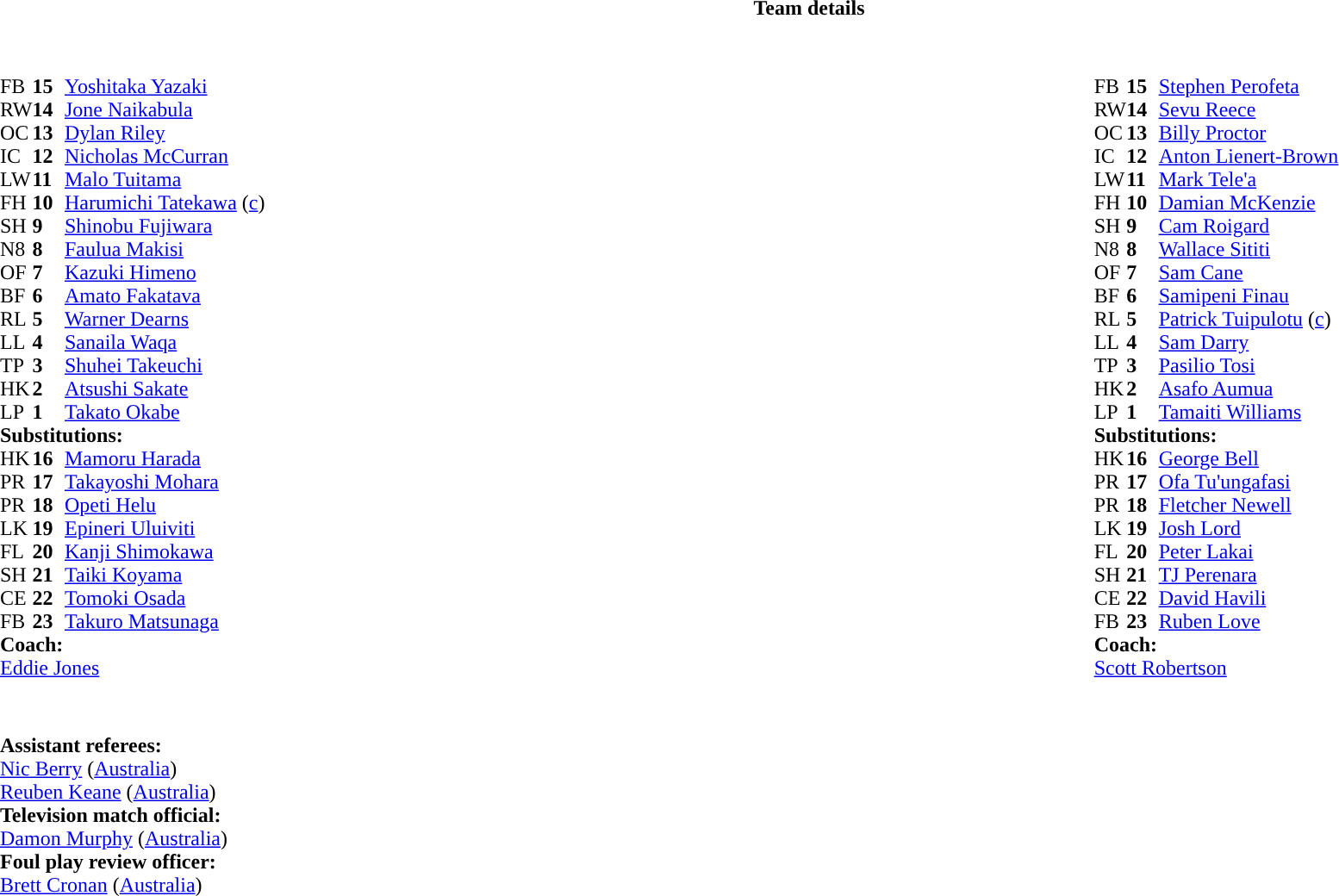<table border="0" style="width:100%;" class="collapsible collapsed">
<tr>
<th>Team details</th>
</tr>
<tr>
<td><br><table style="width:100%">
<tr>
<td style="vertical-align:top;width:50%"><br><table cellspacing="0" cellpadding="0">
<tr>
<th width="25"></th>
<th width="25"></th>
</tr>
<tr>
<td>FB</td>
<td><strong>15</strong></td>
<td><a href='#'>Yoshitaka Yazaki</a></td>
</tr>
<tr>
<td>RW</td>
<td><strong>14</strong></td>
<td><a href='#'>Jone Naikabula</a></td>
</tr>
<tr>
<td>OC</td>
<td><strong>13</strong></td>
<td><a href='#'>Dylan Riley</a></td>
</tr>
<tr>
<td>IC</td>
<td><strong>12</strong></td>
<td><a href='#'>Nicholas McCurran</a></td>
</tr>
<tr>
<td>LW</td>
<td><strong>11</strong></td>
<td><a href='#'>Malo Tuitama</a></td>
<td></td>
<td></td>
</tr>
<tr>
<td>FH</td>
<td><strong>10</strong></td>
<td><a href='#'>Harumichi Tatekawa</a> (<a href='#'>c</a>)</td>
<td></td>
<td></td>
</tr>
<tr>
<td>SH</td>
<td><strong>9</strong></td>
<td><a href='#'>Shinobu Fujiwara</a></td>
<td></td>
<td></td>
</tr>
<tr>
<td>N8</td>
<td><strong>8</strong></td>
<td><a href='#'>Faulua Makisi</a></td>
<td></td>
<td></td>
<td></td>
</tr>
<tr>
<td>OF</td>
<td><strong>7</strong></td>
<td><a href='#'>Kazuki Himeno</a></td>
<td></td>
<td></td>
<td></td>
</tr>
<tr>
<td>BF</td>
<td><strong>6</strong></td>
<td><a href='#'>Amato Fakatava</a></td>
</tr>
<tr>
<td>RL</td>
<td><strong>5</strong></td>
<td><a href='#'>Warner Dearns</a></td>
</tr>
<tr>
<td>LL</td>
<td><strong>4</strong></td>
<td><a href='#'>Sanaila Waqa</a></td>
<td></td>
<td></td>
</tr>
<tr>
<td>TP</td>
<td><strong>3</strong></td>
<td><a href='#'>Shuhei Takeuchi</a></td>
<td></td>
<td></td>
</tr>
<tr>
<td>HK</td>
<td><strong>2</strong></td>
<td><a href='#'>Atsushi Sakate</a></td>
<td></td>
<td></td>
</tr>
<tr>
<td>LP</td>
<td><strong>1</strong></td>
<td><a href='#'>Takato Okabe</a></td>
<td></td>
<td></td>
</tr>
<tr>
<td colspan=3><strong>Substitutions:</strong></td>
</tr>
<tr>
<td>HK</td>
<td><strong>16</strong></td>
<td><a href='#'>Mamoru Harada</a></td>
<td></td>
<td></td>
</tr>
<tr>
<td>PR</td>
<td><strong>17</strong></td>
<td><a href='#'>Takayoshi Mohara</a></td>
<td></td>
<td></td>
</tr>
<tr>
<td>PR</td>
<td><strong>18</strong></td>
<td><a href='#'>Opeti Helu</a></td>
<td></td>
<td></td>
</tr>
<tr>
<td>LK</td>
<td><strong>19</strong></td>
<td><a href='#'>Epineri Uluiviti</a></td>
<td></td>
<td></td>
</tr>
<tr>
<td>FL</td>
<td><strong>20</strong></td>
<td><a href='#'>Kanji Shimokawa</a></td>
<td></td>
<td></td>
</tr>
<tr>
<td>SH</td>
<td><strong>21</strong></td>
<td><a href='#'>Taiki Koyama</a></td>
<td></td>
<td></td>
</tr>
<tr>
<td>CE</td>
<td><strong>22</strong></td>
<td><a href='#'>Tomoki Osada</a></td>
<td></td>
<td></td>
</tr>
<tr>
<td>FB</td>
<td><strong>23</strong></td>
<td><a href='#'>Takuro Matsunaga</a></td>
<td></td>
<td></td>
</tr>
<tr>
<td colspan=3><strong>Coach:</strong></td>
</tr>
<tr>
<td colspan="4"> <a href='#'>Eddie Jones</a></td>
</tr>
</table>
</td>
<td style="vertical-align:top"></td>
<td style="vertical-align:top;width:50%"><br><table cellspacing="0" cellpadding="0" style="margin:auto">
<tr>
<th width="25"></th>
<th width="25"></th>
</tr>
<tr>
<td>FB</td>
<td><strong>15</strong></td>
<td><a href='#'>Stephen Perofeta</a></td>
</tr>
<tr>
<td>RW</td>
<td><strong>14</strong></td>
<td><a href='#'>Sevu Reece</a></td>
<td></td>
<td></td>
</tr>
<tr>
<td>OC</td>
<td><strong>13</strong></td>
<td><a href='#'>Billy Proctor</a></td>
</tr>
<tr>
<td>IC</td>
<td><strong>12</strong></td>
<td><a href='#'>Anton Lienert-Brown</a></td>
<td></td>
<td></td>
</tr>
<tr>
<td>LW</td>
<td><strong>11</strong></td>
<td><a href='#'>Mark Tele'a</a></td>
</tr>
<tr>
<td>FH</td>
<td><strong>10</strong></td>
<td><a href='#'>Damian McKenzie</a></td>
</tr>
<tr>
<td>SH</td>
<td><strong>9</strong></td>
<td><a href='#'>Cam Roigard</a></td>
<td></td>
<td></td>
</tr>
<tr>
<td>N8</td>
<td><strong>8</strong></td>
<td><a href='#'>Wallace Sititi</a></td>
</tr>
<tr>
<td>OF</td>
<td><strong>7</strong></td>
<td><a href='#'>Sam Cane</a></td>
<td></td>
<td></td>
</tr>
<tr>
<td>BF</td>
<td><strong>6</strong></td>
<td><a href='#'>Samipeni Finau</a></td>
</tr>
<tr>
<td>RL</td>
<td><strong>5</strong></td>
<td><a href='#'>Patrick Tuipulotu</a> (<a href='#'>c</a>)</td>
</tr>
<tr>
<td>LL</td>
<td><strong>4</strong></td>
<td><a href='#'>Sam Darry</a></td>
<td></td>
<td></td>
</tr>
<tr>
<td>TP</td>
<td><strong>3</strong></td>
<td><a href='#'>Pasilio Tosi</a></td>
<td></td>
<td></td>
</tr>
<tr>
<td>HK</td>
<td><strong>2</strong></td>
<td><a href='#'>Asafo Aumua</a></td>
<td></td>
<td></td>
</tr>
<tr>
<td>LP</td>
<td><strong>1</strong></td>
<td><a href='#'>Tamaiti Williams</a></td>
<td></td>
<td></td>
</tr>
<tr>
<td colspan=3><strong>Substitutions:</strong></td>
</tr>
<tr>
<td>HK</td>
<td><strong>16</strong></td>
<td><a href='#'>George Bell</a></td>
<td></td>
<td></td>
</tr>
<tr>
<td>PR</td>
<td><strong>17</strong></td>
<td><a href='#'>Ofa Tu'ungafasi</a></td>
<td></td>
<td></td>
</tr>
<tr>
<td>PR</td>
<td><strong>18</strong></td>
<td><a href='#'>Fletcher Newell</a></td>
<td></td>
<td></td>
</tr>
<tr>
<td>LK</td>
<td><strong>19</strong></td>
<td><a href='#'>Josh Lord</a></td>
<td></td>
<td></td>
</tr>
<tr>
<td>FL</td>
<td><strong>20</strong></td>
<td><a href='#'>Peter Lakai</a></td>
<td></td>
<td></td>
</tr>
<tr>
<td>SH</td>
<td><strong>21</strong></td>
<td><a href='#'>TJ Perenara</a></td>
<td></td>
<td></td>
</tr>
<tr>
<td>CE</td>
<td><strong>22</strong></td>
<td><a href='#'>David Havili</a></td>
<td></td>
<td></td>
</tr>
<tr>
<td>FB</td>
<td><strong>23</strong></td>
<td><a href='#'>Ruben Love</a></td>
<td></td>
<td></td>
</tr>
<tr>
<td colspan=3><strong>Coach:</strong></td>
</tr>
<tr>
<td colspan="4"> <a href='#'>Scott Robertson</a></td>
</tr>
</table>
</td>
</tr>
</table>
<table style="width:100%">
<tr>
<td><br><br><strong>Assistant referees:</strong>
<br><a href='#'>Nic Berry</a> (<a href='#'>Australia</a>)
<br><a href='#'>Reuben Keane</a> (<a href='#'>Australia</a>)
<br><strong>Television match official:</strong>
<br><a href='#'>Damon Murphy</a> (<a href='#'>Australia</a>)
<br><strong>Foul play review officer:</strong>
<br><a href='#'>Brett Cronan</a> (<a href='#'>Australia</a>)</td>
</tr>
</table>
</td>
</tr>
</table>
